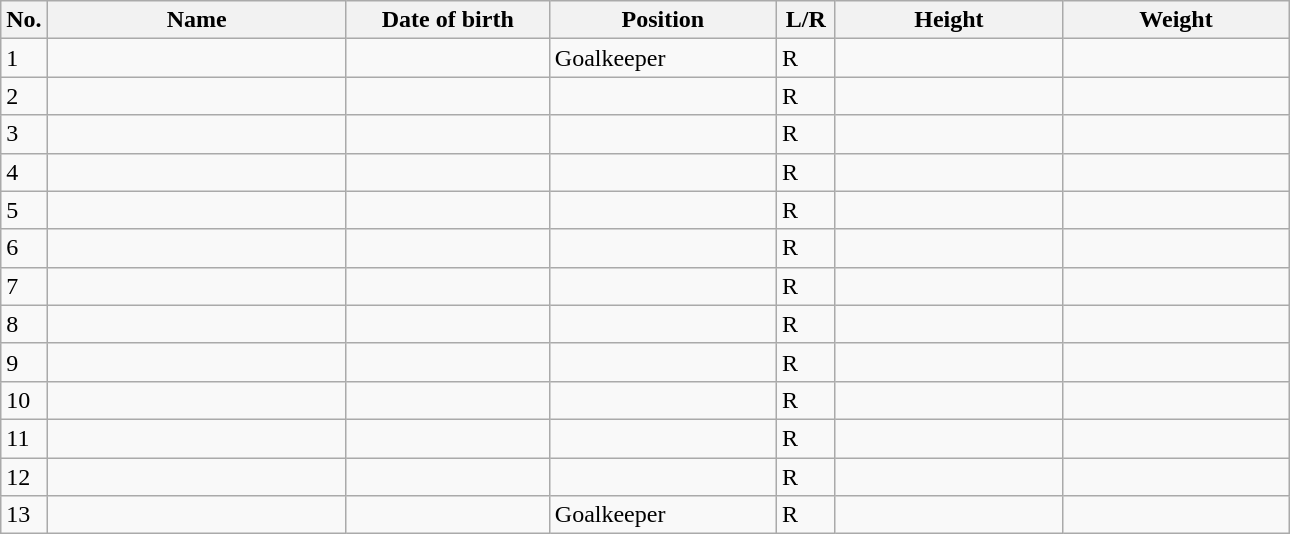<table class=wikitable sortable style=font-size:100%; text-align:center;>
<tr>
<th>No.</th>
<th style=width:12em>Name</th>
<th style=width:8em>Date of birth</th>
<th style=width:9em>Position</th>
<th style=width:2em>L/R</th>
<th style=width:9em>Height</th>
<th style=width:9em>Weight</th>
</tr>
<tr>
<td>1</td>
<td align=left></td>
<td align=right></td>
<td>Goalkeeper</td>
<td>R</td>
<td></td>
<td></td>
</tr>
<tr>
<td>2</td>
<td align=left></td>
<td align=right></td>
<td></td>
<td>R</td>
<td></td>
<td></td>
</tr>
<tr>
<td>3</td>
<td align=left></td>
<td align=right></td>
<td></td>
<td>R</td>
<td></td>
<td></td>
</tr>
<tr>
<td>4</td>
<td align=left></td>
<td align=right></td>
<td></td>
<td>R</td>
<td></td>
<td></td>
</tr>
<tr>
<td>5</td>
<td align=left></td>
<td align=right></td>
<td></td>
<td>R</td>
<td></td>
<td></td>
</tr>
<tr>
<td>6</td>
<td align=left></td>
<td align=right></td>
<td></td>
<td>R</td>
<td></td>
<td></td>
</tr>
<tr>
<td>7</td>
<td align=left></td>
<td align=right></td>
<td></td>
<td>R</td>
<td></td>
<td></td>
</tr>
<tr>
<td>8</td>
<td align=left></td>
<td align=right></td>
<td></td>
<td>R</td>
<td></td>
<td></td>
</tr>
<tr>
<td>9</td>
<td align=left></td>
<td align=right></td>
<td></td>
<td>R</td>
<td></td>
<td></td>
</tr>
<tr>
<td>10</td>
<td align=left></td>
<td align=right></td>
<td></td>
<td>R</td>
<td></td>
<td></td>
</tr>
<tr>
<td>11</td>
<td align=left></td>
<td align=right></td>
<td></td>
<td>R</td>
<td></td>
<td></td>
</tr>
<tr>
<td>12</td>
<td align=left></td>
<td align=right></td>
<td></td>
<td>R</td>
<td></td>
<td></td>
</tr>
<tr>
<td>13</td>
<td align=left></td>
<td align=right></td>
<td>Goalkeeper</td>
<td>R</td>
<td></td>
<td></td>
</tr>
</table>
